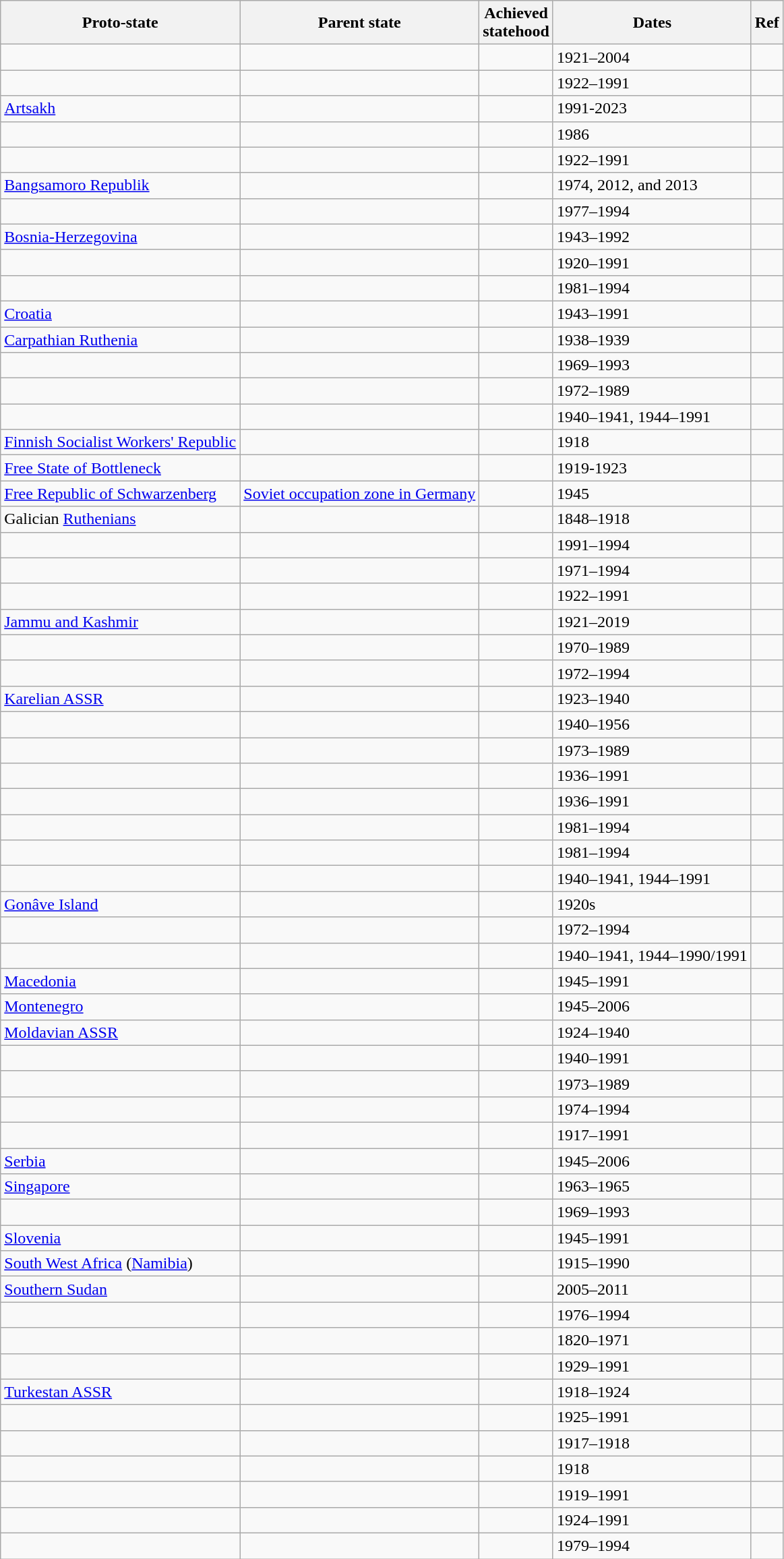<table class="wikitable sortable" style="text-align:left">
<tr>
<th>Proto-state</th>
<th>Parent state</th>
<th>Achieved<br>statehood</th>
<th>Dates</th>
<th>Ref</th>
</tr>
<tr>
<td></td>
<td></td>
<td></td>
<td>1921–2004</td>
<td></td>
</tr>
<tr>
<td></td>
<td><br></td>
<td></td>
<td>1922–1991</td>
<td></td>
</tr>
<tr>
<td> <a href='#'>Artsakh</a></td>
<td></td>
<td></td>
<td>1991-2023</td>
<td></td>
</tr>
<tr>
<td></td>
<td></td>
<td></td>
<td>1986</td>
<td></td>
</tr>
<tr>
<td></td>
<td><br></td>
<td></td>
<td>1922–1991</td>
<td></td>
</tr>
<tr>
<td><a href='#'>Bangsamoro Republik</a></td>
<td></td>
<td></td>
<td>1974, 2012, and 2013</td>
<td></td>
</tr>
<tr>
<td></td>
<td></td>
<td></td>
<td>1977–1994</td>
<td></td>
</tr>
<tr>
<td> <a href='#'>Bosnia-Herzegovina</a></td>
<td></td>
<td></td>
<td>1943–1992</td>
<td></td>
</tr>
<tr>
<td></td>
<td><br></td>
<td></td>
<td>1920–1991</td>
<td></td>
</tr>
<tr>
<td></td>
<td></td>
<td></td>
<td>1981–1994</td>
<td></td>
</tr>
<tr>
<td> <a href='#'>Croatia</a></td>
<td></td>
<td></td>
<td>1943–1991</td>
<td></td>
</tr>
<tr>
<td> <a href='#'>Carpathian Ruthenia</a></td>
<td></td>
<td></td>
<td>1938–1939</td>
<td></td>
</tr>
<tr>
<td></td>
<td></td>
<td></td>
<td>1969–1993</td>
<td></td>
</tr>
<tr>
<td></td>
<td></td>
<td></td>
<td>1972–1989</td>
<td></td>
</tr>
<tr>
<td></td>
<td></td>
<td></td>
<td>1940–1941, 1944–1991</td>
<td></td>
</tr>
<tr>
<td> <a href='#'>Finnish Socialist Workers' Republic</a></td>
<td></td>
<td></td>
<td>1918</td>
<td></td>
</tr>
<tr>
<td> <a href='#'>Free State of Bottleneck</a></td>
<td><br></td>
<td></td>
<td>1919-1923</td>
<td></td>
</tr>
<tr>
<td> <a href='#'>Free Republic of Schwarzenberg</a></td>
<td> <a href='#'>Soviet occupation zone in Germany</a></td>
<td></td>
<td>1945</td>
<td></td>
</tr>
<tr>
<td> Galician <a href='#'>Ruthenians</a></td>
<td></td>
<td></td>
<td>1848–1918</td>
<td></td>
</tr>
<tr>
<td></td>
<td></td>
<td></td>
<td>1991–1994</td>
<td></td>
</tr>
<tr>
<td></td>
<td></td>
<td></td>
<td>1971–1994</td>
<td></td>
</tr>
<tr>
<td></td>
<td><br></td>
<td></td>
<td>1922–1991</td>
<td></td>
</tr>
<tr>
<td> <a href='#'>Jammu and Kashmir</a></td>
<td></td>
<td></td>
<td>1921–2019</td>
<td></td>
</tr>
<tr>
<td></td>
<td></td>
<td></td>
<td>1970–1989</td>
<td></td>
</tr>
<tr>
<td></td>
<td></td>
<td></td>
<td>1972–1994</td>
<td></td>
</tr>
<tr>
<td> <a href='#'>Karelian ASSR</a></td>
<td><br></td>
<td></td>
<td>1923–1940</td>
<td></td>
</tr>
<tr>
<td></td>
<td></td>
<td></td>
<td>1940–1956</td>
<td></td>
</tr>
<tr>
<td></td>
<td></td>
<td></td>
<td>1973–1989</td>
<td></td>
</tr>
<tr>
<td></td>
<td></td>
<td></td>
<td>1936–1991</td>
<td></td>
</tr>
<tr>
<td></td>
<td></td>
<td></td>
<td>1936–1991</td>
<td></td>
</tr>
<tr>
<td></td>
<td></td>
<td></td>
<td>1981–1994</td>
<td></td>
</tr>
<tr>
<td></td>
<td></td>
<td></td>
<td>1981–1994</td>
<td></td>
</tr>
<tr>
<td></td>
<td></td>
<td></td>
<td>1940–1941, 1944–1991</td>
<td></td>
</tr>
<tr>
<td><a href='#'>Gonâve Island</a></td>
<td></td>
<td></td>
<td>1920s</td>
<td></td>
</tr>
<tr>
<td></td>
<td></td>
<td></td>
<td>1972–1994</td>
<td></td>
</tr>
<tr>
<td></td>
<td></td>
<td></td>
<td>1940–1941, 1944–1990/1991</td>
<td></td>
</tr>
<tr>
<td> <a href='#'>Macedonia</a></td>
<td></td>
<td></td>
<td>1945–1991</td>
<td></td>
</tr>
<tr>
<td> <a href='#'>Montenegro</a></td>
<td><br></td>
<td></td>
<td>1945–2006</td>
<td></td>
</tr>
<tr>
<td> <a href='#'>Moldavian ASSR</a></td>
<td><br></td>
<td></td>
<td>1924–1940</td>
<td></td>
</tr>
<tr>
<td></td>
<td></td>
<td></td>
<td>1940–1991</td>
<td></td>
</tr>
<tr>
<td></td>
<td></td>
<td></td>
<td>1973–1989</td>
<td></td>
</tr>
<tr>
<td></td>
<td></td>
<td></td>
<td>1974–1994</td>
<td></td>
</tr>
<tr>
<td></td>
<td></td>
<td></td>
<td>1917–1991</td>
<td></td>
</tr>
<tr>
<td> <a href='#'>Serbia</a></td>
<td><br></td>
<td></td>
<td>1945–2006</td>
<td></td>
</tr>
<tr>
<td> <a href='#'>Singapore</a></td>
<td></td>
<td></td>
<td>1963–1965</td>
<td></td>
</tr>
<tr>
<td></td>
<td></td>
<td></td>
<td>1969–1993</td>
<td></td>
</tr>
<tr>
<td> <a href='#'>Slovenia</a></td>
<td></td>
<td></td>
<td>1945–1991</td>
<td></td>
</tr>
<tr>
<td> <a href='#'>South West Africa</a> (<a href='#'>Namibia</a>)</td>
<td></td>
<td></td>
<td>1915–1990</td>
<td></td>
</tr>
<tr>
<td> <a href='#'>Southern Sudan</a></td>
<td></td>
<td></td>
<td>2005–2011</td>
<td></td>
</tr>
<tr>
<td></td>
<td></td>
<td></td>
<td>1976–1994</td>
<td></td>
</tr>
<tr>
<td></td>
<td></td>
<td></td>
<td>1820–1971</td>
<td></td>
</tr>
<tr>
<td></td>
<td></td>
<td></td>
<td>1929–1991</td>
<td></td>
</tr>
<tr>
<td> <a href='#'>Turkestan ASSR</a></td>
<td></td>
<td></td>
<td>1918–1924</td>
<td></td>
</tr>
<tr>
<td></td>
<td></td>
<td></td>
<td>1925–1991</td>
<td></td>
</tr>
<tr>
<td></td>
<td></td>
<td></td>
<td>1917–1918</td>
<td></td>
</tr>
<tr>
<td></td>
<td></td>
<td></td>
<td>1918</td>
<td></td>
</tr>
<tr>
<td></td>
<td><br></td>
<td></td>
<td>1919–1991</td>
<td></td>
</tr>
<tr>
<td></td>
<td></td>
<td></td>
<td>1924–1991</td>
<td></td>
</tr>
<tr>
<td></td>
<td></td>
<td></td>
<td>1979–1994</td>
<td></td>
</tr>
</table>
